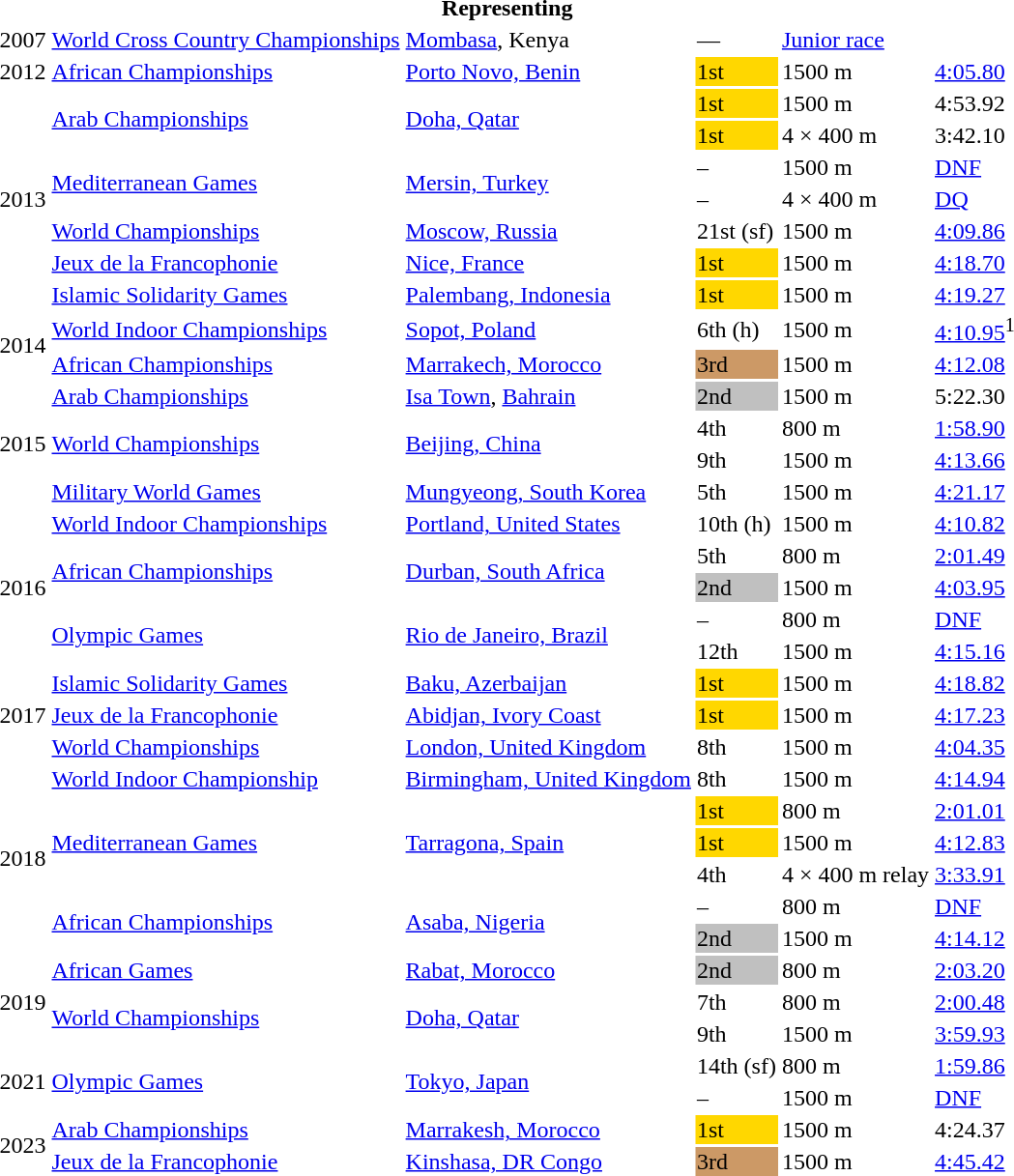<table>
<tr>
<th colspan="6">Representing </th>
</tr>
<tr>
<td>2007</td>
<td><a href='#'>World Cross Country Championships</a></td>
<td><a href='#'>Mombasa</a>, Kenya</td>
<td>—</td>
<td><a href='#'>Junior race</a></td>
<td></td>
</tr>
<tr>
<td>2012</td>
<td><a href='#'>African Championships</a></td>
<td><a href='#'>Porto Novo, Benin</a></td>
<td bgcolor=gold>1st</td>
<td>1500 m</td>
<td><a href='#'>4:05.80</a></td>
</tr>
<tr>
<td rowspan=7>2013</td>
<td rowspan=2><a href='#'>Arab Championships</a></td>
<td rowspan=2><a href='#'>Doha, Qatar</a></td>
<td bgcolor=gold>1st</td>
<td>1500 m</td>
<td>4:53.92</td>
</tr>
<tr>
<td bgcolor=gold>1st</td>
<td>4 × 400 m</td>
<td>3:42.10</td>
</tr>
<tr>
<td rowspan=2><a href='#'>Mediterranean Games</a></td>
<td rowspan=2><a href='#'>Mersin, Turkey</a></td>
<td>–</td>
<td>1500 m</td>
<td><a href='#'>DNF</a></td>
</tr>
<tr>
<td>–</td>
<td>4 × 400 m</td>
<td><a href='#'>DQ</a></td>
</tr>
<tr>
<td><a href='#'>World Championships</a></td>
<td><a href='#'>Moscow, Russia</a></td>
<td>21st (sf)</td>
<td>1500 m</td>
<td><a href='#'>4:09.86</a></td>
</tr>
<tr>
<td><a href='#'>Jeux de la Francophonie</a></td>
<td><a href='#'>Nice, France</a></td>
<td bgcolor=gold>1st</td>
<td>1500 m</td>
<td><a href='#'>4:18.70</a></td>
</tr>
<tr>
<td><a href='#'>Islamic Solidarity Games</a></td>
<td><a href='#'>Palembang, Indonesia</a></td>
<td bgcolor=gold>1st</td>
<td>1500 m</td>
<td><a href='#'>4:19.27</a></td>
</tr>
<tr>
<td rowspan=2>2014</td>
<td><a href='#'>World Indoor Championships</a></td>
<td><a href='#'>Sopot, Poland</a></td>
<td>6th (h)</td>
<td>1500 m</td>
<td><a href='#'>4:10.95</a><sup>1</sup></td>
</tr>
<tr>
<td><a href='#'>African Championships</a></td>
<td><a href='#'>Marrakech, Morocco</a></td>
<td bgcolor=cc9966>3rd</td>
<td>1500 m</td>
<td><a href='#'>4:12.08</a></td>
</tr>
<tr>
<td rowspan=4>2015</td>
<td><a href='#'>Arab Championships</a></td>
<td><a href='#'>Isa Town</a>, <a href='#'>Bahrain</a></td>
<td bgcolor=silver>2nd</td>
<td>1500 m</td>
<td>5:22.30</td>
</tr>
<tr>
<td rowspan=2><a href='#'>World Championships</a></td>
<td rowspan=2><a href='#'>Beijing, China</a></td>
<td>4th</td>
<td>800 m</td>
<td><a href='#'>1:58.90</a></td>
</tr>
<tr>
<td>9th</td>
<td>1500 m</td>
<td><a href='#'>4:13.66</a></td>
</tr>
<tr>
<td><a href='#'>Military World Games</a></td>
<td><a href='#'>Mungyeong, South Korea</a></td>
<td>5th</td>
<td>1500 m</td>
<td><a href='#'>4:21.17</a></td>
</tr>
<tr>
<td rowspan=5>2016</td>
<td><a href='#'>World Indoor Championships</a></td>
<td><a href='#'>Portland, United States</a></td>
<td>10th (h)</td>
<td>1500 m</td>
<td><a href='#'>4:10.82</a></td>
</tr>
<tr>
<td rowspan=2><a href='#'>African Championships</a></td>
<td rowspan=2><a href='#'>Durban, South Africa</a></td>
<td>5th</td>
<td>800 m</td>
<td><a href='#'>2:01.49</a></td>
</tr>
<tr>
<td bgcolor=silver>2nd</td>
<td>1500 m</td>
<td><a href='#'>4:03.95</a></td>
</tr>
<tr>
<td rowspan=2><a href='#'>Olympic Games</a></td>
<td rowspan=2><a href='#'>Rio de Janeiro, Brazil</a></td>
<td>–</td>
<td>800 m</td>
<td><a href='#'>DNF</a></td>
</tr>
<tr>
<td>12th</td>
<td>1500 m</td>
<td><a href='#'>4:15.16</a></td>
</tr>
<tr>
<td rowspan=3>2017</td>
<td><a href='#'>Islamic Solidarity Games</a></td>
<td><a href='#'>Baku, Azerbaijan</a></td>
<td bgcolor=gold>1st</td>
<td>1500 m</td>
<td><a href='#'>4:18.82</a></td>
</tr>
<tr>
<td><a href='#'>Jeux de la Francophonie</a></td>
<td><a href='#'>Abidjan, Ivory Coast</a></td>
<td bgcolor=gold>1st</td>
<td>1500 m</td>
<td><a href='#'>4:17.23</a></td>
</tr>
<tr>
<td><a href='#'>World Championships</a></td>
<td><a href='#'>London, United Kingdom</a></td>
<td>8th</td>
<td>1500 m</td>
<td><a href='#'>4:04.35</a></td>
</tr>
<tr>
<td rowspan=6>2018</td>
<td><a href='#'>World Indoor Championship</a></td>
<td><a href='#'>Birmingham, United Kingdom</a></td>
<td>8th</td>
<td>1500 m</td>
<td><a href='#'>4:14.94</a></td>
</tr>
<tr>
<td rowspan=3><a href='#'>Mediterranean Games</a></td>
<td rowspan=3><a href='#'>Tarragona, Spain</a></td>
<td bgcolor=gold>1st</td>
<td>800 m</td>
<td><a href='#'>2:01.01</a></td>
</tr>
<tr>
<td bgcolor=gold>1st</td>
<td>1500 m</td>
<td><a href='#'>4:12.83</a></td>
</tr>
<tr>
<td>4th</td>
<td>4 × 400 m relay</td>
<td><a href='#'>3:33.91</a></td>
</tr>
<tr>
<td rowspan=2><a href='#'>African Championships</a></td>
<td rowspan=2><a href='#'>Asaba, Nigeria</a></td>
<td>–</td>
<td>800 m</td>
<td><a href='#'>DNF</a></td>
</tr>
<tr>
<td bgcolor=silver>2nd</td>
<td>1500 m</td>
<td><a href='#'>4:14.12</a></td>
</tr>
<tr>
<td rowspan=3>2019</td>
<td><a href='#'>African Games</a></td>
<td><a href='#'>Rabat, Morocco</a></td>
<td bgcolor=silver>2nd</td>
<td>800 m</td>
<td><a href='#'>2:03.20</a></td>
</tr>
<tr>
<td rowspan=2><a href='#'>World Championships</a></td>
<td rowspan=2><a href='#'>Doha, Qatar</a></td>
<td>7th</td>
<td>800 m</td>
<td><a href='#'>2:00.48</a></td>
</tr>
<tr>
<td>9th</td>
<td>1500 m</td>
<td><a href='#'>3:59.93</a></td>
</tr>
<tr>
<td rowspan=2>2021</td>
<td rowspan=2><a href='#'>Olympic Games</a></td>
<td rowspan=2><a href='#'>Tokyo, Japan</a></td>
<td>14th (sf)</td>
<td>800 m</td>
<td><a href='#'>1:59.86</a></td>
</tr>
<tr>
<td>–</td>
<td>1500 m</td>
<td><a href='#'>DNF</a></td>
</tr>
<tr>
<td rowspan=2>2023</td>
<td><a href='#'>Arab Championships</a></td>
<td><a href='#'>Marrakesh, Morocco</a></td>
<td bgcolor=gold>1st</td>
<td>1500 m</td>
<td>4:24.37</td>
</tr>
<tr>
<td><a href='#'>Jeux de la Francophonie</a></td>
<td><a href='#'>Kinshasa, DR Congo</a></td>
<td bgcolor=cc9966>3rd</td>
<td>1500 m</td>
<td><a href='#'>4:45.42</a></td>
</tr>
</table>
